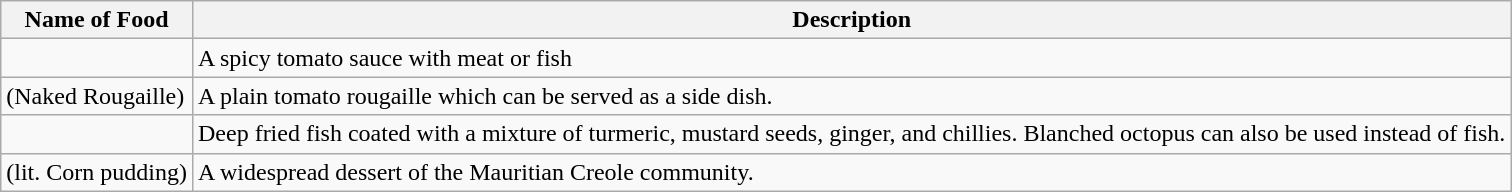<table class="wikitable">
<tr>
<th>Name of Food</th>
<th>Description</th>
</tr>
<tr>
<td></td>
<td>A spicy tomato sauce with meat or fish</td>
</tr>
<tr>
<td> (Naked Rougaille)</td>
<td>A plain tomato rougaille which can be served as a side dish.</td>
</tr>
<tr>
<td></td>
<td>Deep fried fish coated with a mixture of turmeric, mustard seeds, ginger, and chillies. Blanched octopus can also be used instead of fish.</td>
</tr>
<tr>
<td> (lit. Corn pudding)</td>
<td>A widespread dessert of the Mauritian Creole community.</td>
</tr>
</table>
